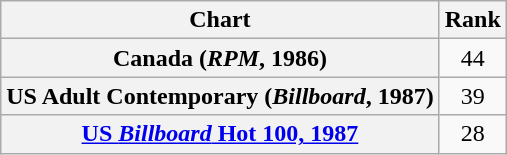<table class="wikitable plainrowheaders sortable">
<tr>
<th scoe="col">Chart</th>
<th scoe="col">Rank</th>
</tr>
<tr>
<th scope="row">Canada (<em>RPM</em>, 1986)</th>
<td align="center">44</td>
</tr>
<tr>
<th scope="row">US Adult Contemporary (<em>Billboard</em>, 1987)</th>
<td align="center">39</td>
</tr>
<tr>
<th scope="row"><a href='#'>US <em>Billboard</em> Hot 100, 1987</a></th>
<td align="center">28</td>
</tr>
</table>
